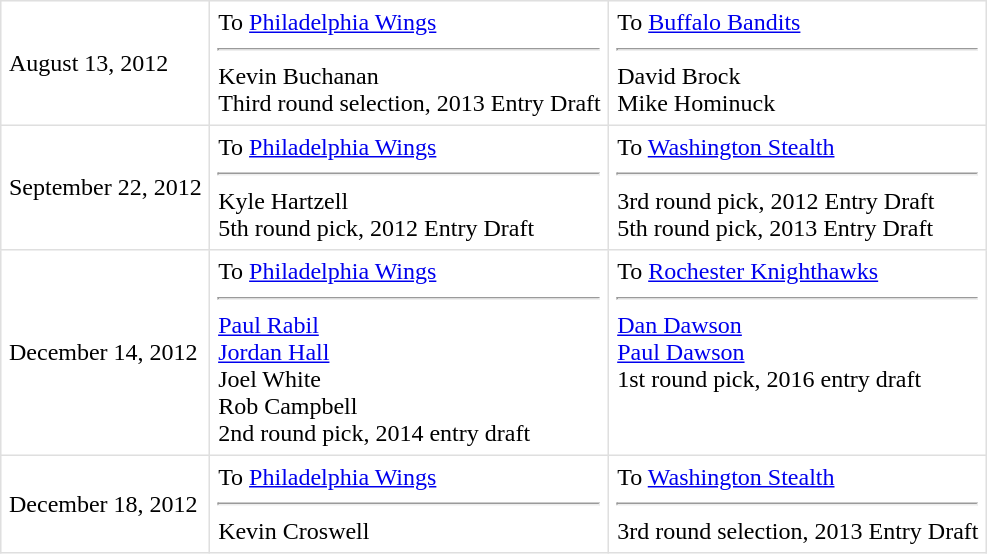<table border=1 style="border-collapse:collapse" bordercolor="#DFDFDF"  cellpadding="5">
<tr>
<td>August 13, 2012</td>
<td valign="top">To <a href='#'>Philadelphia Wings</a><hr>Kevin Buchanan<br>Third round selection, 2013 Entry Draft</td>
<td valign="top">To <a href='#'>Buffalo Bandits</a><hr>David Brock<br>Mike Hominuck</td>
</tr>
<tr>
<td>September 22, 2012<br></td>
<td valign="top">To <a href='#'>Philadelphia Wings</a> <hr>Kyle Hartzell<br>5th round pick, 2012 Entry Draft</td>
<td valign="top">To <a href='#'>Washington Stealth</a> <hr>3rd round pick, 2012 Entry Draft<br>5th round pick, 2013 Entry Draft</td>
</tr>
<tr>
<td>December 14, 2012<br></td>
<td valign="top">To <a href='#'>Philadelphia Wings</a> <hr><a href='#'>Paul Rabil</a><br><a href='#'>Jordan Hall</a><br>Joel White<br>Rob Campbell<br>2nd round pick, 2014 entry draft</td>
<td valign="top">To <a href='#'>Rochester Knighthawks</a> <hr><a href='#'>Dan Dawson</a><br><a href='#'>Paul Dawson</a><br>1st round pick, 2016 entry draft</td>
</tr>
<tr>
<td>December 18, 2012<br></td>
<td valign="top">To <a href='#'>Philadelphia Wings</a> <hr>Kevin Croswell</td>
<td valign="top">To <a href='#'>Washington Stealth</a> <hr>3rd round selection, 2013 Entry Draft</td>
</tr>
</table>
